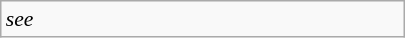<table class="wikitable floatright" style="font-size: 0.9em; width: 270px">
<tr>
<td><em>see </em></td>
</tr>
</table>
